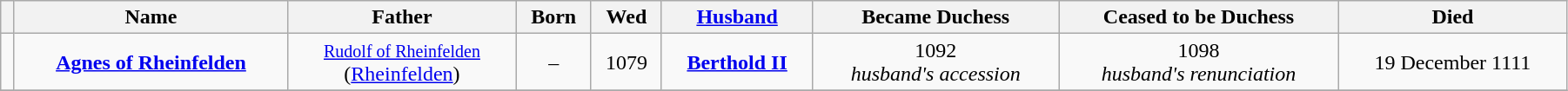<table width=95% class="wikitable" style="text-align:center">
<tr>
<th></th>
<th>Name</th>
<th>Father</th>
<th>Born</th>
<th>Wed</th>
<th><a href='#'>Husband</a></th>
<th>Became Duchess</th>
<th>Ceased to be Duchess</th>
<th>Died</th>
</tr>
<tr>
<td></td>
<td><strong><a href='#'>Agnes of Rheinfelden</a></strong></td>
<td><small><a href='#'>Rudolf of Rheinfelden</a></small><br>(<a href='#'>Rheinfelden</a>)</td>
<td>–</td>
<td>1079</td>
<td><strong><a href='#'>Berthold II</a></strong></td>
<td>1092<br><em>husband's accession</em></td>
<td>1098<br><em>husband's renunciation</em></td>
<td>19 December 1111</td>
</tr>
<tr>
</tr>
</table>
